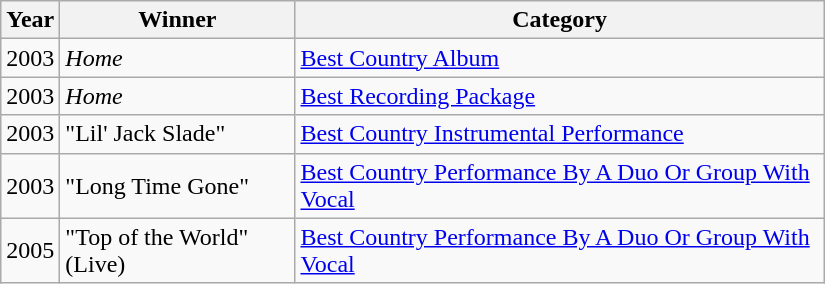<table style="width:550px;" class="wikitable">
<tr>
<th align="left">Year</th>
<th align="left">Winner</th>
<th align="left">Category</th>
</tr>
<tr>
<td align="left">2003</td>
<td align="left"><em>Home</em></td>
<td align="left"><a href='#'>Best Country Album</a></td>
</tr>
<tr>
<td align="left">2003</td>
<td align="left"><em>Home</em></td>
<td align="left"><a href='#'>Best Recording Package</a></td>
</tr>
<tr>
<td align="left">2003</td>
<td align="left">"Lil' Jack Slade"</td>
<td align="left"><a href='#'>Best Country Instrumental Performance</a></td>
</tr>
<tr>
<td align="left">2003</td>
<td align="left">"Long Time Gone"</td>
<td align="left"><a href='#'>Best Country Performance By A Duo Or Group With Vocal</a></td>
</tr>
<tr>
<td align="left">2005</td>
<td align="left">"Top of the World"(Live)</td>
<td align="left"><a href='#'>Best Country Performance By A Duo Or Group With Vocal</a></td>
</tr>
</table>
